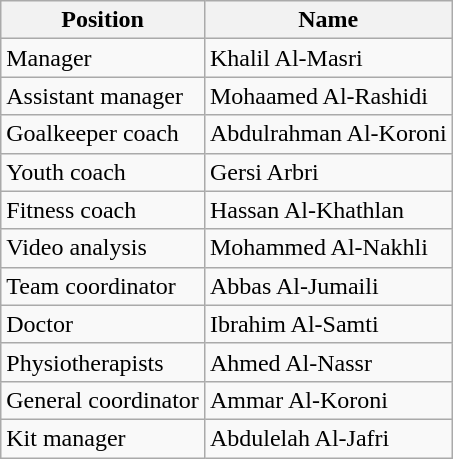<table class="wikitable">
<tr>
<th>Position</th>
<th>Name</th>
</tr>
<tr>
<td>Manager</td>
<td> Khalil Al-Masri</td>
</tr>
<tr>
<td>Assistant manager</td>
<td> Mohaamed Al-Rashidi</td>
</tr>
<tr>
<td>Goalkeeper coach</td>
<td> Abdulrahman Al-Koroni</td>
</tr>
<tr>
<td>Youth coach</td>
<td> Gersi Arbri</td>
</tr>
<tr>
<td>Fitness coach</td>
<td> Hassan Al-Khathlan</td>
</tr>
<tr>
<td>Video analysis</td>
<td> Mohammed Al-Nakhli</td>
</tr>
<tr>
<td>Team coordinator</td>
<td>  Abbas Al-Jumaili</td>
</tr>
<tr>
<td>Doctor</td>
<td> Ibrahim Al-Samti</td>
</tr>
<tr>
<td>Physiotherapists</td>
<td>  Ahmed Al-Nassr</td>
</tr>
<tr>
<td>General coordinator</td>
<td> Ammar Al-Koroni</td>
</tr>
<tr>
<td>Kit manager</td>
<td> Abdulelah Al-Jafri</td>
</tr>
</table>
